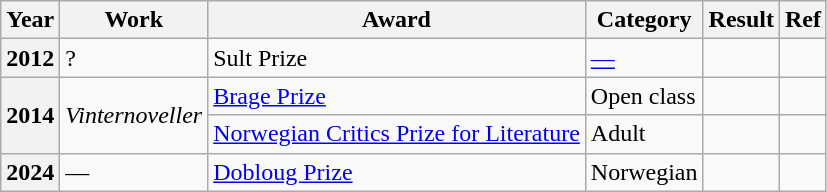<table class="wikitable">
<tr>
<th>Year</th>
<th>Work</th>
<th>Award</th>
<th>Category</th>
<th>Result</th>
<th>Ref</th>
</tr>
<tr>
<th>2012</th>
<td>?</td>
<td>Sult Prize</td>
<td><a href='#'>—</a></td>
<td></td>
<td></td>
</tr>
<tr>
<th rowspan="2">2014</th>
<td rowspan="2"><em>Vinternoveller</em></td>
<td><a href='#'>Brage Prize</a></td>
<td>Open class</td>
<td></td>
<td></td>
</tr>
<tr>
<td><a href='#'>Norwegian Critics Prize for Literature</a></td>
<td>Adult</td>
<td></td>
<td></td>
</tr>
<tr>
<th>2024</th>
<td>—</td>
<td><a href='#'>Dobloug Prize</a></td>
<td>Norwegian</td>
<td></td>
<td></td>
</tr>
</table>
